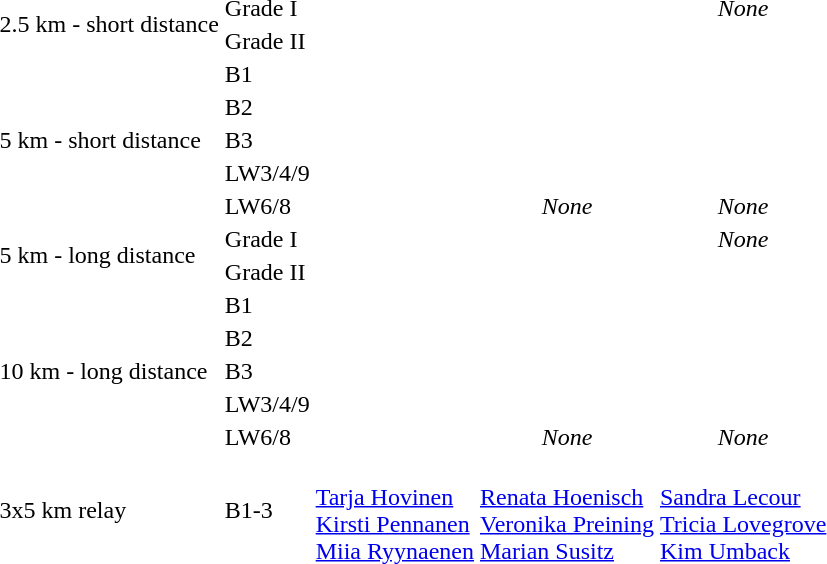<table>
<tr>
<td rowspan="2">2.5 km - short distance</td>
<td>Grade I<br></td>
<td></td>
<td></td>
<td align="center"><em>None</em></td>
</tr>
<tr>
<td>Grade II<br></td>
<td></td>
<td></td>
<td></td>
</tr>
<tr>
<td rowspan="5">5 km - short distance</td>
<td>B1<br></td>
<td></td>
<td></td>
<td></td>
</tr>
<tr>
<td>B2<br></td>
<td></td>
<td></td>
<td></td>
</tr>
<tr>
<td>B3<br></td>
<td></td>
<td></td>
<td></td>
</tr>
<tr>
<td>LW3/4/9<br></td>
<td></td>
<td></td>
<td></td>
</tr>
<tr>
<td>LW6/8<br></td>
<td></td>
<td align="center"><em>None</em></td>
<td align="center"><em>None</em></td>
</tr>
<tr>
<td rowspan="2">5 km - long distance</td>
<td>Grade I<br></td>
<td></td>
<td></td>
<td align="center"><em>None</em></td>
</tr>
<tr>
<td>Grade II<br></td>
<td></td>
<td></td>
<td></td>
</tr>
<tr>
<td rowspan="5">10 km - long distance</td>
<td>B1<br></td>
<td></td>
<td></td>
<td></td>
</tr>
<tr>
<td>B2<br></td>
<td></td>
<td></td>
<td></td>
</tr>
<tr>
<td>B3<br></td>
<td></td>
<td></td>
<td></td>
</tr>
<tr>
<td>LW3/4/9<br></td>
<td></td>
<td></td>
<td></td>
</tr>
<tr>
<td>LW6/8<br></td>
<td></td>
<td align="center"><em>None</em></td>
<td align="center"><em>None</em></td>
</tr>
<tr>
<td>3x5 km relay</td>
<td>B1-3<br></td>
<td valign=top> <br> <a href='#'>Tarja Hovinen</a> <br> <a href='#'>Kirsti Pennanen</a> <br> <a href='#'>Miia Ryynaenen</a></td>
<td valign=top> <br> <a href='#'>Renata Hoenisch</a> <br> <a href='#'>Veronika Preining</a> <br> <a href='#'>Marian Susitz</a></td>
<td valign=top> <br> <a href='#'>Sandra Lecour</a> <br> <a href='#'>Tricia Lovegrove</a> <br> <a href='#'>Kim Umback</a></td>
</tr>
</table>
